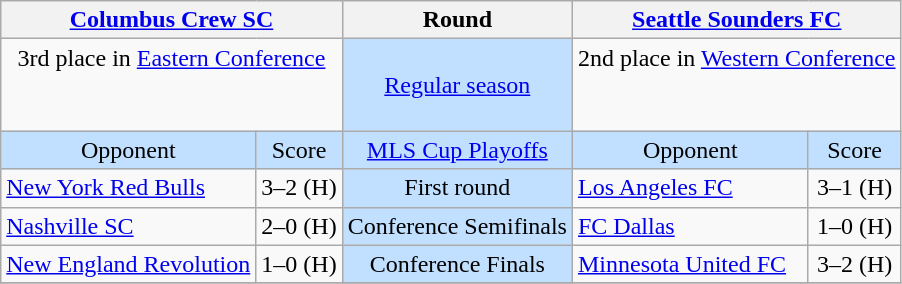<table class="wikitable" style="text-align:center">
<tr>
<th colspan=2><a href='#'>Columbus Crew SC</a></th>
<th>Round</th>
<th colspan=2><a href='#'>Seattle Sounders FC</a></th>
</tr>
<tr>
<td colspan=2 valign=top>3rd place in <a href='#'>Eastern Conference</a><br><br><br></td>
<td style="background:#c1e0ff"><a href='#'>Regular season</a></td>
<td colspan=2 valign=top>2nd place in <a href='#'>Western Conference</a><br><br><br></td>
</tr>
<tr style="background:#c1e0ff">
<td>Opponent</td>
<td>Score</td>
<td><a href='#'>MLS Cup Playoffs</a></td>
<td>Opponent</td>
<td>Score</td>
</tr>
<tr>
<td align=left><a href='#'>New York Red Bulls</a></td>
<td>3–2 (H)</td>
<td style="background:#c1e0ff">First round</td>
<td align=left><a href='#'>Los Angeles FC</a></td>
<td>3–1 (H)</td>
</tr>
<tr>
<td align=left><a href='#'>Nashville SC</a></td>
<td>2–0  (H)</td>
<td style="background:#c1e0ff">Conference Semifinals</td>
<td align=left><a href='#'>FC Dallas</a></td>
<td>1–0 (H)</td>
</tr>
<tr>
<td align=left><a href='#'>New England Revolution</a></td>
<td>1–0 (H)</td>
<td style="background:#c1e0ff">Conference Finals</td>
<td align=left><a href='#'>Minnesota United FC</a></td>
<td>3–2 (H)</td>
</tr>
<tr>
</tr>
</table>
